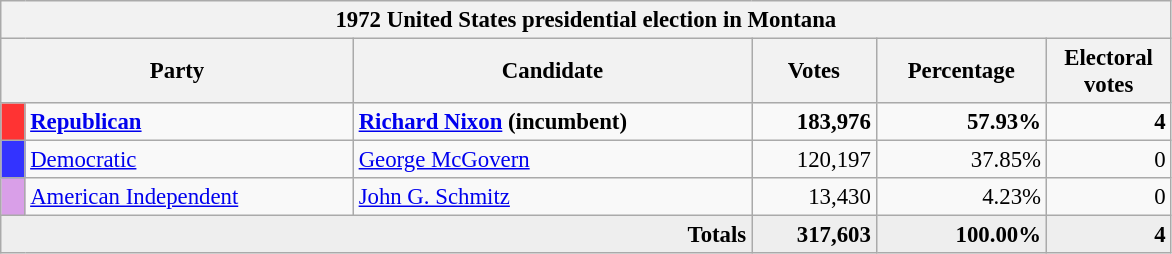<table class="wikitable" style="font-size: 95%;">
<tr>
<th colspan="6">1972 United States presidential election in Montana</th>
</tr>
<tr>
<th colspan="2" style="width: 15em">Party</th>
<th style="width: 17em">Candidate</th>
<th style="width: 5em">Votes</th>
<th style="width: 7em">Percentage</th>
<th style="width: 5em">Electoral votes</th>
</tr>
<tr>
<th style="background:#f33; width:3px;"></th>
<td style="width: 130px"><strong><a href='#'>Republican</a></strong></td>
<td><strong><a href='#'>Richard Nixon</a> (incumbent)</strong></td>
<td style="text-align:right;"><strong>183,976</strong></td>
<td style="text-align:right;"><strong>57.93%</strong></td>
<td style="text-align:right;"><strong>4</strong></td>
</tr>
<tr>
<th style="background:#33f; width:3px;"></th>
<td style="width: 130px"><a href='#'>Democratic</a></td>
<td><a href='#'>George McGovern</a></td>
<td style="text-align:right;">120,197</td>
<td style="text-align:right;">37.85%</td>
<td style="text-align:right;">0</td>
</tr>
<tr>
<th style="background:#d99fe8; width:3px;"></th>
<td style="width: 130px"><a href='#'>American Independent</a></td>
<td><a href='#'>John G. Schmitz</a></td>
<td style="text-align:right;">13,430</td>
<td style="text-align:right;">4.23%</td>
<td style="text-align:right;">0</td>
</tr>
<tr bgcolor="#EEEEEE">
<td colspan="3" align="right"><strong>Totals</strong></td>
<td align="right"><strong>317,603</strong></td>
<td align="right"><strong>100.00%</strong></td>
<td align="right"><strong>4</strong></td>
</tr>
</table>
